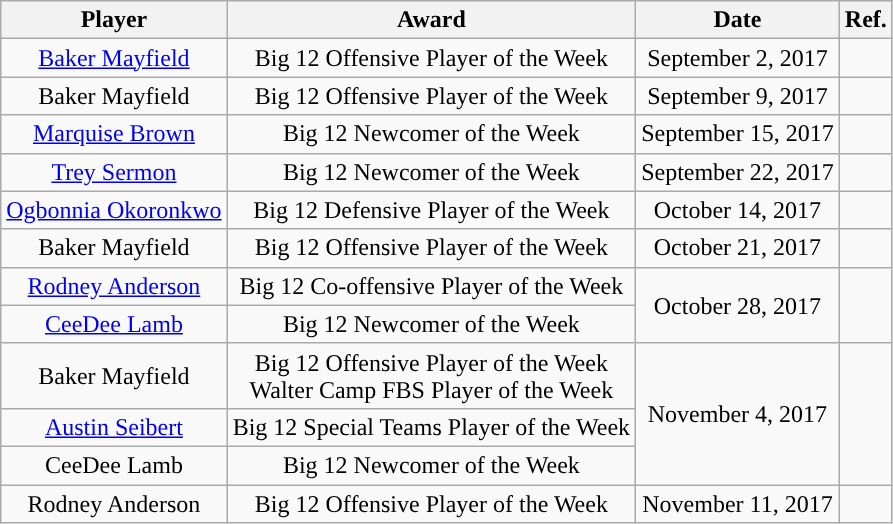<table class="wikitable sortable sortable" style="text-align: center">
<tr align=center>
<th>Player</th>
<th>Award</th>
<th>Date</th>
<th>Ref.</th>
</tr>
<tr>
<td><a href='#'>Baker Mayfield</a></td>
<td>Big 12 Offensive Player of the Week</td>
<td>September 2, 2017</td>
<td></td>
</tr>
<tr>
<td>Baker Mayfield</td>
<td>Big 12 Offensive Player of the Week</td>
<td>September 9, 2017</td>
<td></td>
</tr>
<tr>
<td><a href='#'>Marquise Brown</a></td>
<td>Big 12 Newcomer of the Week</td>
<td>September 15, 2017</td>
<td></td>
</tr>
<tr>
<td><a href='#'>Trey Sermon</a></td>
<td>Big 12 Newcomer of the Week</td>
<td>September 22, 2017</td>
<td></td>
</tr>
<tr>
<td><a href='#'>Ogbonnia Okoronkwo</a></td>
<td>Big 12 Defensive Player of the Week</td>
<td>October 14, 2017</td>
<td></td>
</tr>
<tr>
<td>Baker Mayfield</td>
<td>Big 12 Offensive Player of the Week</td>
<td>October 21, 2017</td>
<td></td>
</tr>
<tr>
<td><a href='#'>Rodney Anderson</a></td>
<td>Big 12 Co-offensive Player of the Week</td>
<td rowspan="2">October 28, 2017</td>
<td rowspan="2"></td>
</tr>
<tr>
<td><a href='#'>CeeDee Lamb</a></td>
<td>Big 12 Newcomer of the Week</td>
</tr>
<tr>
<td>Baker Mayfield</td>
<td>Big 12 Offensive Player of the Week<br>Walter Camp FBS Player of the Week</td>
<td rowspan="3">November 4, 2017</td>
<td rowspan="3"><br></td>
</tr>
<tr>
<td><a href='#'>Austin Seibert</a></td>
<td>Big 12 Special Teams Player of the Week</td>
</tr>
<tr>
<td>CeeDee Lamb</td>
<td>Big 12 Newcomer of the Week</td>
</tr>
<tr>
<td>Rodney Anderson</td>
<td>Big 12 Offensive Player of the Week</td>
<td>November 11, 2017</td>
<td></td>
</tr>
</table>
